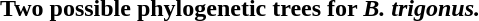<table style="margin-left: auto; margin-right: auto; border: none;">
<tr>
<td colspan="2" style="text-align:center"><strong>Two possible phylogenetic trees for <em>B. trigonus.<strong><em></td>
</tr>
<tr>
<td></td>
<td></td>
</tr>
<tr>
</tr>
</table>
